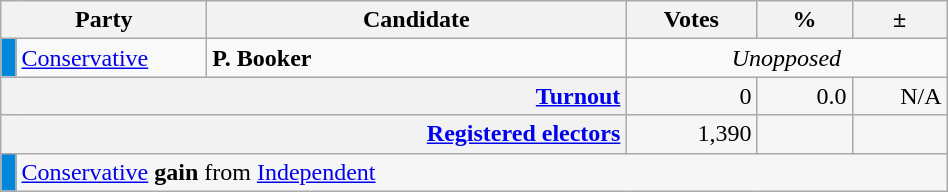<table class=wikitable>
<tr>
<th scope="col" colspan="2" style="width: 130px">Party</th>
<th scope="col" style="width: 17em">Candidate</th>
<th scope="col" style="width: 5em">Votes</th>
<th scope="col" style="width: 3.5em">%</th>
<th scope="col" style="width: 3.5em">±</th>
</tr>
<tr>
<td style="background:#0087DC;"></td>
<td><a href='#'>Conservative</a></td>
<td><strong>P. Booker</strong></td>
<td style="text-align: center; "colspan="3"><em>Unopposed</em></td>
</tr>
<tr style="background-color:#F6F6F6">
<th colspan="3" style="text-align: right; margin-right: 0.5em"><a href='#'>Turnout</a></th>
<td style="text-align: right; margin-right: 0.5em">0</td>
<td style="text-align: right; margin-right: 0.5em">0.0</td>
<td style="text-align: right; margin-right: 0.5em">N/A</td>
</tr>
<tr style="background-color:#F6F6F6;">
<th colspan="3" style="text-align:right;"><a href='#'>Registered electors</a></th>
<td style="text-align:right; margin-right:0.5em">1,390</td>
<td></td>
<td></td>
</tr>
<tr style="background-color:#F6F6F6">
<td style="background:#0087DC;"></td>
<td colspan="5"><a href='#'>Conservative</a> <strong>gain</strong> from <a href='#'>Independent</a></td>
</tr>
</table>
